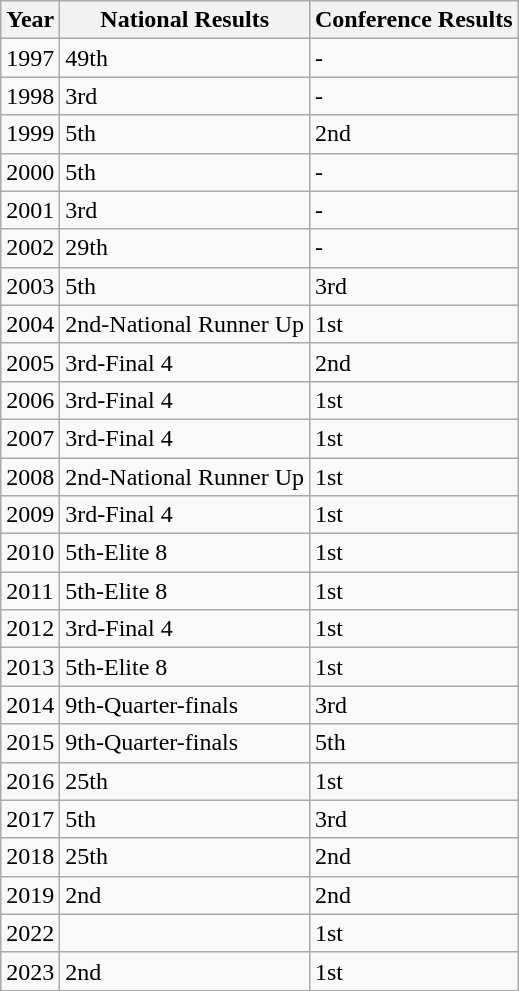<table class="wikitable">
<tr>
<th>Year</th>
<th>National Results</th>
<th>Conference Results</th>
</tr>
<tr>
<td>1997</td>
<td>49th</td>
<td>-</td>
</tr>
<tr>
<td>1998</td>
<td>3rd</td>
<td 1st>-</td>
</tr>
<tr>
<td>1999</td>
<td>5th</td>
<td>2nd</td>
</tr>
<tr>
<td>2000</td>
<td>5th</td>
<td 1st>-</td>
</tr>
<tr>
<td>2001</td>
<td>3rd</td>
<td>-</td>
</tr>
<tr>
<td>2002</td>
<td>29th</td>
<td>-</td>
</tr>
<tr>
<td>2003</td>
<td>5th</td>
<td>3rd</td>
</tr>
<tr>
<td>2004</td>
<td>2nd-National Runner Up</td>
<td>1st</td>
</tr>
<tr>
<td>2005</td>
<td>3rd-Final 4</td>
<td>2nd</td>
</tr>
<tr>
<td>2006</td>
<td>3rd-Final 4</td>
<td>1st</td>
</tr>
<tr>
<td>2007</td>
<td>3rd-Final 4</td>
<td>1st</td>
</tr>
<tr>
<td>2008</td>
<td>2nd-National Runner Up</td>
<td>1st</td>
</tr>
<tr>
<td>2009</td>
<td>3rd-Final 4</td>
<td>1st</td>
</tr>
<tr>
<td>2010</td>
<td>5th-Elite 8</td>
<td>1st</td>
</tr>
<tr>
<td>2011</td>
<td>5th-Elite 8</td>
<td>1st</td>
</tr>
<tr>
<td>2012</td>
<td>3rd-Final 4</td>
<td>1st</td>
</tr>
<tr>
<td>2013</td>
<td>5th-Elite 8</td>
<td>1st</td>
</tr>
<tr>
<td>2014</td>
<td>9th-Quarter-finals</td>
<td>3rd</td>
</tr>
<tr>
<td>2015</td>
<td>9th-Quarter-finals</td>
<td>5th</td>
</tr>
<tr>
<td>2016</td>
<td>25th</td>
<td>1st</td>
</tr>
<tr>
<td>2017</td>
<td>5th</td>
<td>3rd</td>
</tr>
<tr>
<td>2018</td>
<td>25th</td>
<td>2nd</td>
</tr>
<tr>
<td>2019</td>
<td>2nd</td>
<td>2nd</td>
</tr>
<tr>
<td>2022</td>
<td></td>
<td>1st</td>
</tr>
<tr>
<td>2023</td>
<td>2nd</td>
<td>1st</td>
</tr>
<tr>
</tr>
</table>
